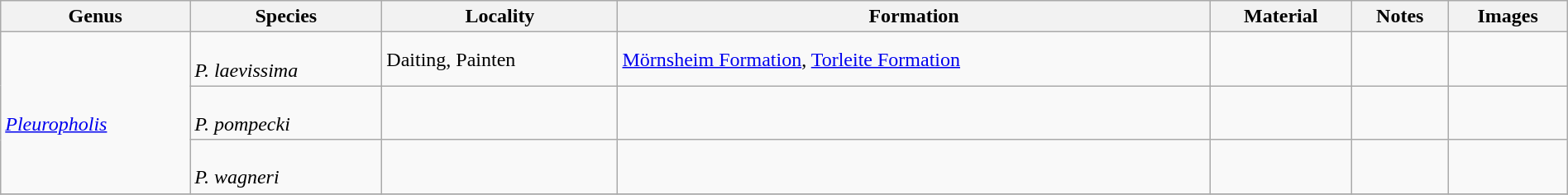<table class="wikitable" align="center"  width="100%">
<tr>
<th>Genus</th>
<th>Species</th>
<th>Locality</th>
<th>Formation</th>
<th>Material</th>
<th>Notes</th>
<th>Images</th>
</tr>
<tr>
<td rowspan="3"><br><em><a href='#'>Pleuropholis</a></em></td>
<td><br><em>P. laevissima</em></td>
<td>Daiting, Painten</td>
<td><a href='#'>Mörnsheim Formation</a>, <a href='#'>Torleite Formation</a></td>
<td></td>
<td></td>
<td></td>
</tr>
<tr>
<td><br><em>P. pompecki</em></td>
<td></td>
<td></td>
<td></td>
<td></td>
<td></td>
</tr>
<tr>
<td><br><em>P. wagneri</em></td>
<td></td>
<td></td>
<td></td>
<td></td>
<td></td>
</tr>
<tr>
</tr>
</table>
